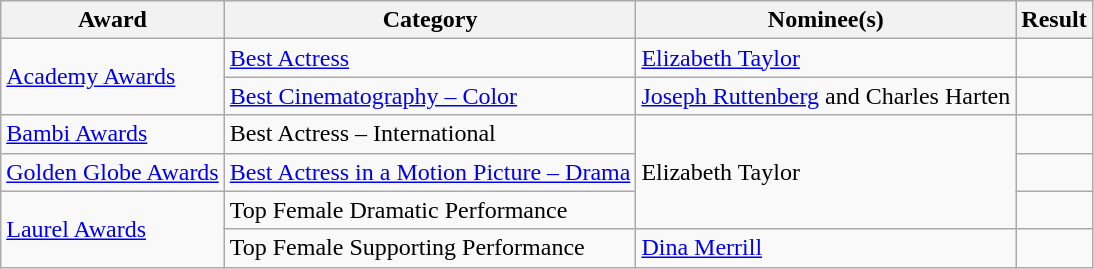<table class="wikitable plainrowheaders">
<tr>
<th>Award</th>
<th>Category</th>
<th>Nominee(s)</th>
<th>Result</th>
</tr>
<tr>
<td rowspan="2"><a href='#'>Academy Awards</a></td>
<td><a href='#'>Best Actress</a></td>
<td><a href='#'>Elizabeth Taylor</a></td>
<td></td>
</tr>
<tr>
<td><a href='#'>Best Cinematography – Color</a></td>
<td><a href='#'>Joseph Ruttenberg</a> and Charles Harten</td>
<td></td>
</tr>
<tr>
<td><a href='#'>Bambi Awards</a></td>
<td>Best Actress – International</td>
<td rowspan="3">Elizabeth Taylor</td>
<td></td>
</tr>
<tr>
<td><a href='#'>Golden Globe Awards</a></td>
<td><a href='#'>Best Actress in a Motion Picture – Drama</a></td>
<td></td>
</tr>
<tr>
<td rowspan="2"><a href='#'>Laurel Awards</a></td>
<td>Top Female Dramatic Performance</td>
<td></td>
</tr>
<tr>
<td>Top Female Supporting Performance</td>
<td><a href='#'>Dina Merrill</a></td>
<td></td>
</tr>
</table>
